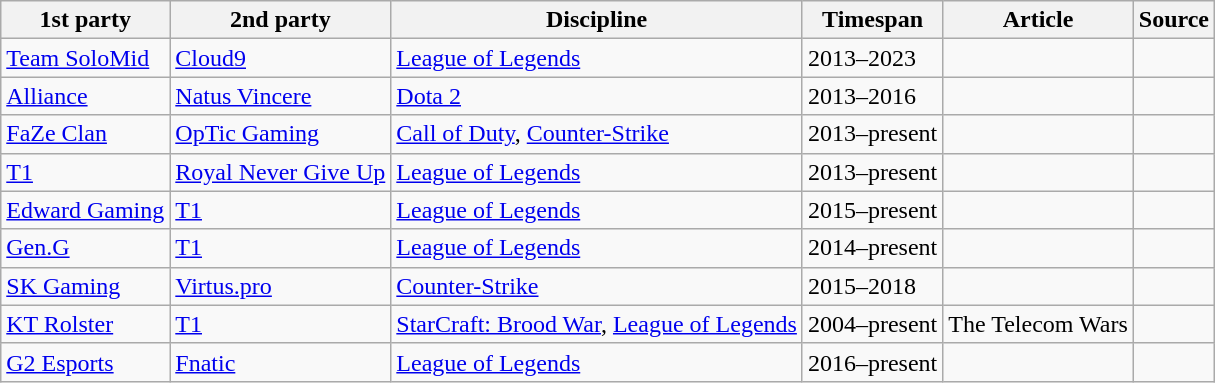<table class="wikitable">
<tr>
<th>1st party</th>
<th>2nd party</th>
<th>Discipline</th>
<th>Timespan</th>
<th>Article</th>
<th>Source</th>
</tr>
<tr>
<td><a href='#'>Team SoloMid</a></td>
<td><a href='#'>Cloud9</a></td>
<td><a href='#'>League of Legends</a></td>
<td>2013–2023</td>
<td></td>
<td></td>
</tr>
<tr>
<td><a href='#'>Alliance</a></td>
<td><a href='#'>Natus Vincere</a></td>
<td><a href='#'>Dota 2</a></td>
<td>2013–2016</td>
<td></td>
<td></td>
</tr>
<tr>
<td><a href='#'>FaZe Clan</a></td>
<td><a href='#'>OpTic Gaming</a></td>
<td><a href='#'>Call of Duty</a>, <a href='#'>Counter-Strike</a></td>
<td>2013–present</td>
<td></td>
<td></td>
</tr>
<tr>
<td><a href='#'>T1</a></td>
<td><a href='#'>Royal Never Give Up</a></td>
<td><a href='#'>League of Legends</a></td>
<td>2013–present</td>
<td></td>
<td></td>
</tr>
<tr>
<td><a href='#'>Edward Gaming</a></td>
<td><a href='#'>T1</a></td>
<td><a href='#'>League of Legends</a></td>
<td>2015–present</td>
<td></td>
</tr>
<tr>
<td><a href='#'>Gen.G</a></td>
<td><a href='#'>T1</a></td>
<td><a href='#'>League of Legends</a></td>
<td>2014–present</td>
<td></td>
<td></td>
</tr>
<tr>
<td><a href='#'>SK Gaming</a></td>
<td><a href='#'>Virtus.pro</a></td>
<td><a href='#'>Counter-Strike</a></td>
<td>2015–2018</td>
<td></td>
<td></td>
</tr>
<tr>
<td><a href='#'>KT Rolster</a></td>
<td><a href='#'>T1</a></td>
<td><a href='#'>StarCraft: Brood War</a>, <a href='#'>League of Legends</a></td>
<td>2004–present</td>
<td>The Telecom Wars</td>
<td></td>
</tr>
<tr>
<td><a href='#'>G2 Esports</a></td>
<td><a href='#'>Fnatic</a></td>
<td><a href='#'>League of Legends</a></td>
<td>2016–present</td>
<td></td>
<td></td>
</tr>
</table>
